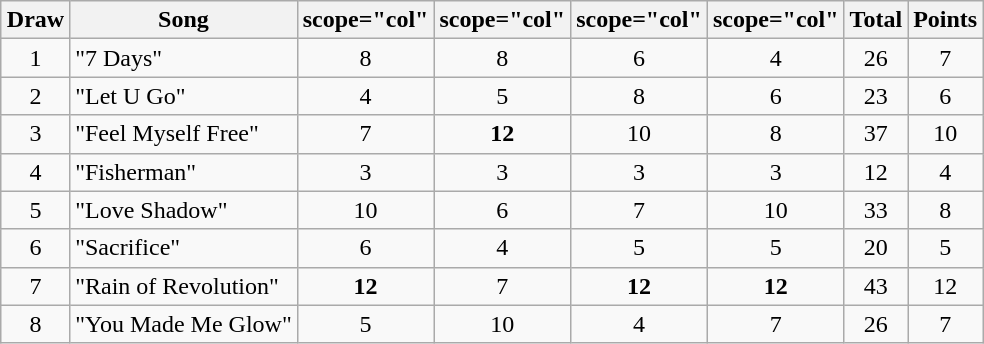<table class="wikitable collapsible" style="margin: 1em auto 1em auto; text-align:center">
<tr>
<th>Draw</th>
<th>Song</th>
<th>scope="col" </th>
<th>scope="col" </th>
<th>scope="col" </th>
<th>scope="col" </th>
<th>Total</th>
<th>Points</th>
</tr>
<tr>
<td>1</td>
<td align="left">"7 Days"</td>
<td>8</td>
<td>8</td>
<td>6</td>
<td>4</td>
<td>26</td>
<td>7</td>
</tr>
<tr>
<td>2</td>
<td align="left">"Let U Go"</td>
<td>4</td>
<td>5</td>
<td>8</td>
<td>6</td>
<td>23</td>
<td>6</td>
</tr>
<tr>
<td>3</td>
<td align="left">"Feel Myself Free"</td>
<td>7</td>
<td><strong>12</strong></td>
<td>10</td>
<td>8</td>
<td>37</td>
<td>10</td>
</tr>
<tr>
<td>4</td>
<td align="left">"Fisherman"</td>
<td>3</td>
<td>3</td>
<td>3</td>
<td>3</td>
<td>12</td>
<td>4</td>
</tr>
<tr>
<td>5</td>
<td align="left">"Love Shadow"</td>
<td>10</td>
<td>6</td>
<td>7</td>
<td>10</td>
<td>33</td>
<td>8</td>
</tr>
<tr>
<td>6</td>
<td align="left">"Sacrifice"</td>
<td>6</td>
<td>4</td>
<td>5</td>
<td>5</td>
<td>20</td>
<td>5</td>
</tr>
<tr>
<td>7</td>
<td align="left">"Rain of Revolution"</td>
<td><strong>12</strong></td>
<td>7</td>
<td><strong>12</strong></td>
<td><strong>12</strong></td>
<td>43</td>
<td>12</td>
</tr>
<tr>
<td>8</td>
<td align="left">"You Made Me Glow"</td>
<td>5</td>
<td>10</td>
<td>4</td>
<td>7</td>
<td>26</td>
<td>7</td>
</tr>
</table>
